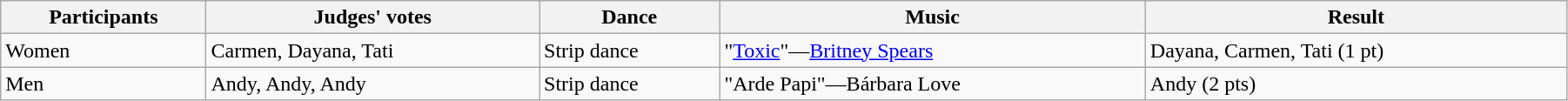<table class="wikitable sortable" style="width: 95%;">
<tr>
<th>Participants</th>
<th>Judges' votes</th>
<th>Dance</th>
<th>Music</th>
<th>Result</th>
</tr>
<tr>
<td>Women</td>
<td>Carmen, Dayana, Tati</td>
<td>Strip dance</td>
<td>"<a href='#'>Toxic</a>"—<a href='#'>Britney Spears</a></td>
<td>Dayana, Carmen, Tati (1 pt)</td>
</tr>
<tr>
<td>Men</td>
<td>Andy, Andy, Andy</td>
<td>Strip dance</td>
<td>"Arde Papi"—Bárbara Love</td>
<td>Andy (2 pts)</td>
</tr>
</table>
